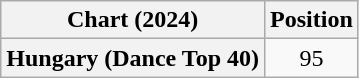<table class="wikitable plainrowheaders" style="text-align:center">
<tr>
<th scope="col">Chart (2024)</th>
<th scope="col">Position</th>
</tr>
<tr>
<th scope="row">Hungary (Dance Top 40)</th>
<td>95</td>
</tr>
</table>
